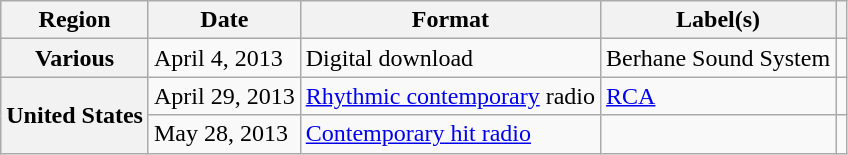<table class="wikitable plainrowheaders">
<tr>
<th scope="col">Region</th>
<th scope="col">Date</th>
<th scope="col">Format</th>
<th scope="col">Label(s)</th>
<th scope="col"></th>
</tr>
<tr>
<th scope="row">Various</th>
<td>April 4, 2013</td>
<td>Digital download</td>
<td>Berhane Sound System</td>
<td align="center"></td>
</tr>
<tr>
<th rowspan="2" scope="row">United States</th>
<td>April 29, 2013</td>
<td><a href='#'>Rhythmic contemporary</a> radio</td>
<td><a href='#'>RCA</a></td>
<td align="center"></td>
</tr>
<tr>
<td>May 28, 2013</td>
<td><a href='#'>Contemporary hit radio</a></td>
<td></td>
<td align="center"></td>
</tr>
</table>
